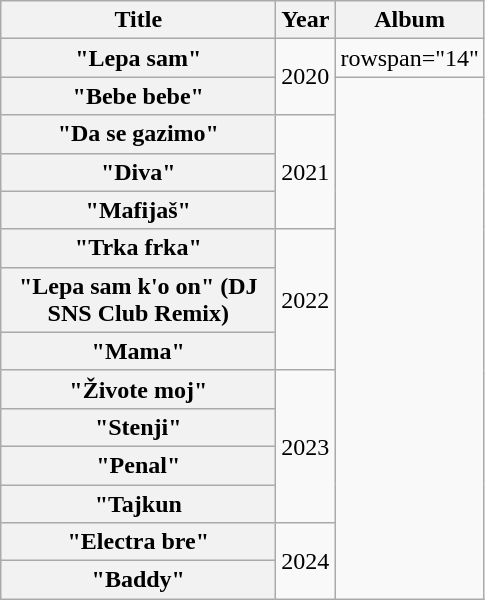<table class="wikitable plainrowheaders" style="text-align:center;">
<tr>
<th scope="col" style="width:11em;">Title</th>
<th scope="col">Year</th>
<th scope="col">Album</th>
</tr>
<tr>
<th scope="row">"Lepa sam"<br></th>
<td rowspan="2">2020</td>
<td>rowspan="14" </td>
</tr>
<tr>
<th scope="row">"Bebe bebe"</th>
</tr>
<tr>
<th scope="row">"Da se gazimo"</th>
<td rowspan="3">2021</td>
</tr>
<tr>
<th scope="row">"Diva"</th>
</tr>
<tr>
<th scope="row">"Mafijaš"</th>
</tr>
<tr>
<th scope="row">"Trka frka"</th>
<td rowspan="3">2022</td>
</tr>
<tr>
<th scope="row">"Lepa sam k'o on" (DJ SNS Club Remix)<br></th>
</tr>
<tr>
<th scope="row">"Mama"<br></th>
</tr>
<tr>
<th scope="row">"Živote moj"</th>
<td rowspan="4">2023</td>
</tr>
<tr>
<th scope="row">"Stenji"</th>
</tr>
<tr>
<th scope="row">"Penal"</th>
</tr>
<tr>
<th scope="row">"Tajkun</th>
</tr>
<tr>
<th scope="row">"Electra bre"</th>
<td rowspan="2">2024</td>
</tr>
<tr>
<th scope="row">"Baddy"</th>
</tr>
</table>
